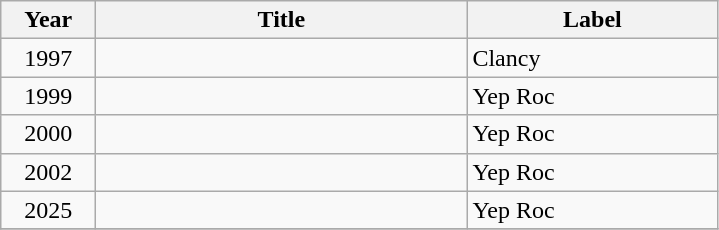<table class="wikitable">
<tr>
<th style="width:3.5em;">Year</th>
<th style="width:15em;">Title</th>
<th style="width:10em;">Label</th>
</tr>
<tr>
<td style="text-align:center;">1997</td>
<td><em></em></td>
<td>Clancy</td>
</tr>
<tr>
<td style="text-align:center;">1999</td>
<td><em></em></td>
<td>Yep Roc</td>
</tr>
<tr>
<td style="text-align:center;">2000</td>
<td><em></em></td>
<td>Yep Roc</td>
</tr>
<tr>
<td style="text-align:center;">2002</td>
<td><em></em></td>
<td>Yep Roc</td>
</tr>
<tr>
<td style="text-align: center;">2025</td>
<td><em></em></td>
<td>Yep Roc</td>
</tr>
<tr>
</tr>
</table>
